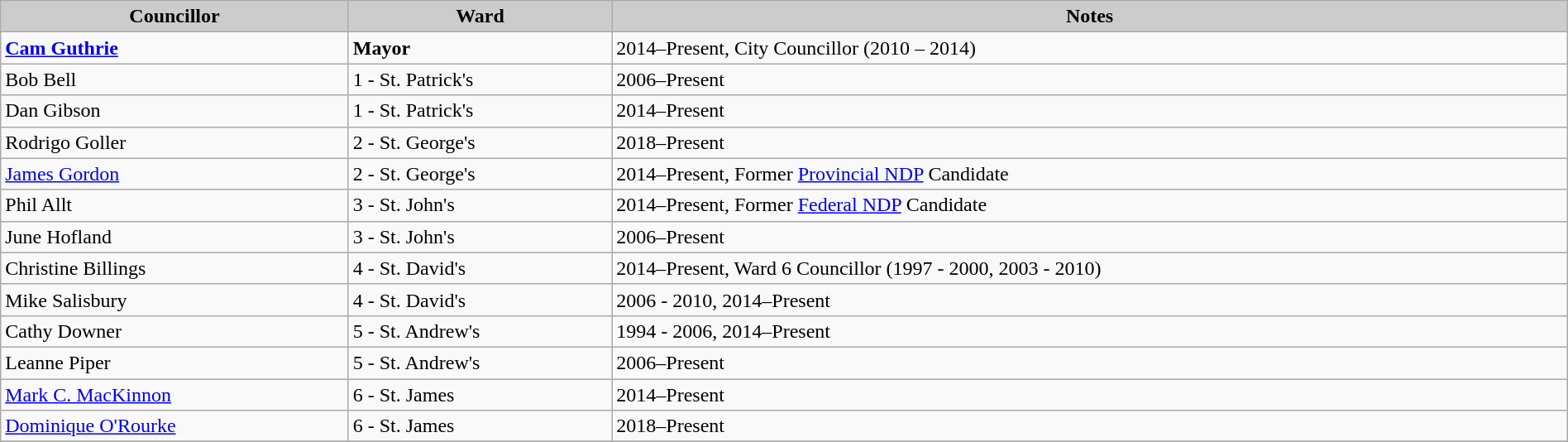<table class="wikitable" width=100%>
<tr>
<th style="background:#cccccc;"><strong>Councillor</strong></th>
<th style="background:#cccccc;"><strong>Ward</strong></th>
<th style="background:#cccccc;"><strong>Notes</strong></th>
</tr>
<tr>
<td><strong><a href='#'>Cam Guthrie</a></strong></td>
<td><strong>Mayor</strong></td>
<td>2014–Present, City Councillor (2010 – 2014)</td>
</tr>
<tr>
<td>Bob Bell</td>
<td>1 - St. Patrick's</td>
<td>2006–Present</td>
</tr>
<tr>
<td>Dan Gibson</td>
<td>1 - St. Patrick's</td>
<td>2014–Present</td>
</tr>
<tr>
<td>Rodrigo Goller</td>
<td>2 - St. George's</td>
<td>2018–Present</td>
</tr>
<tr>
<td><a href='#'>James Gordon</a></td>
<td>2 - St. George's</td>
<td>2014–Present, Former <a href='#'>Provincial NDP</a> Candidate</td>
</tr>
<tr>
<td>Phil Allt</td>
<td>3 - St. John's</td>
<td>2014–Present, Former <a href='#'>Federal NDP</a> Candidate</td>
</tr>
<tr>
<td>June Hofland</td>
<td>3 - St. John's</td>
<td>2006–Present</td>
</tr>
<tr>
<td>Christine Billings</td>
<td>4 - St. David's</td>
<td>2014–Present,  Ward 6 Councillor (1997 - 2000, 2003 - 2010)</td>
</tr>
<tr>
<td>Mike Salisbury</td>
<td>4 - St. David's</td>
<td>2006 - 2010, 2014–Present</td>
</tr>
<tr>
<td>Cathy Downer</td>
<td>5 - St. Andrew's</td>
<td>1994 - 2006, 2014–Present</td>
</tr>
<tr>
<td>Leanne Piper</td>
<td>5 - St. Andrew's</td>
<td>2006–Present</td>
</tr>
<tr>
<td><a href='#'>Mark C. MacKinnon</a></td>
<td>6 - St. James</td>
<td>2014–Present</td>
</tr>
<tr>
<td><a href='#'>Dominique O'Rourke</a></td>
<td>6 - St. James</td>
<td>2018–Present</td>
</tr>
<tr>
</tr>
</table>
